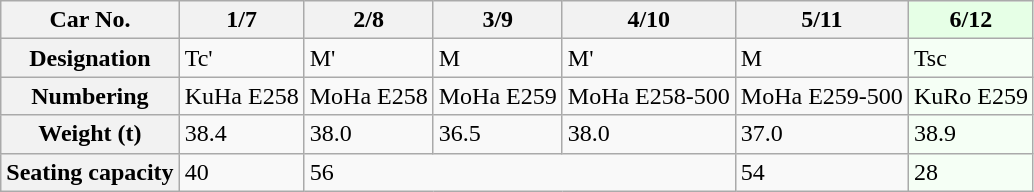<table class="wikitable">
<tr>
<th>Car No.</th>
<th>1/7</th>
<th>2/8</th>
<th>3/9</th>
<th>4/10</th>
<th>5/11</th>
<th style="background: #E6FFE6">6/12</th>
</tr>
<tr>
<th>Designation</th>
<td>Tc'</td>
<td>M'</td>
<td>M</td>
<td>M'</td>
<td>M</td>
<td style="background: #F5FFF5">Tsc</td>
</tr>
<tr>
<th>Numbering</th>
<td>KuHa E258</td>
<td>MoHa E258</td>
<td>MoHa E259</td>
<td>MoHa E258-500</td>
<td>MoHa E259-500</td>
<td style="background: #F5FFF5">KuRo E259</td>
</tr>
<tr>
<th>Weight (t)</th>
<td>38.4</td>
<td>38.0</td>
<td>36.5</td>
<td>38.0</td>
<td>37.0</td>
<td style="background: #F5FFF5">38.9</td>
</tr>
<tr>
<th>Seating capacity</th>
<td>40</td>
<td colspan="3">56</td>
<td>54</td>
<td style="background: #F5FFF5">28</td>
</tr>
</table>
